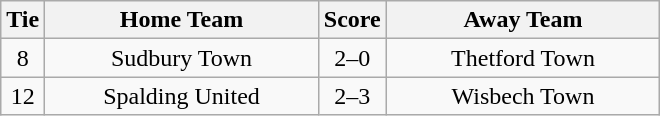<table class="wikitable" style="text-align:center;">
<tr>
<th width=20>Tie</th>
<th width=175>Home Team</th>
<th width=20>Score</th>
<th width=175>Away Team</th>
</tr>
<tr>
<td>8</td>
<td>Sudbury Town</td>
<td>2–0</td>
<td>Thetford Town</td>
</tr>
<tr>
<td>12</td>
<td>Spalding United</td>
<td>2–3</td>
<td>Wisbech Town</td>
</tr>
</table>
